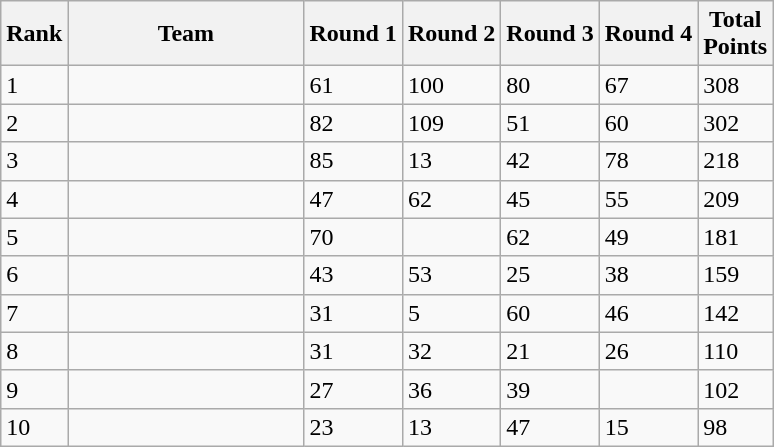<table class="wikitable sortable">
<tr>
<th width=20>Rank</th>
<th width=150>Team</th>
<th width=40>Round 1</th>
<th width=40>Round 2</th>
<th width=40>Round 3</th>
<th width=40>Round 4</th>
<th width=40>Total Points</th>
</tr>
<tr>
<td>1</td>
<td></td>
<td>61</td>
<td>100</td>
<td>80</td>
<td>67</td>
<td>308</td>
</tr>
<tr>
<td>2</td>
<td></td>
<td>82</td>
<td>109</td>
<td>51</td>
<td>60</td>
<td>302</td>
</tr>
<tr>
<td>3</td>
<td></td>
<td>85</td>
<td>13</td>
<td>42</td>
<td>78</td>
<td>218</td>
</tr>
<tr>
<td>4</td>
<td></td>
<td>47</td>
<td>62</td>
<td>45</td>
<td>55</td>
<td>209</td>
</tr>
<tr>
<td>5</td>
<td></td>
<td>70</td>
<td></td>
<td>62</td>
<td>49</td>
<td>181</td>
</tr>
<tr>
<td>6</td>
<td></td>
<td>43</td>
<td>53</td>
<td>25</td>
<td>38</td>
<td>159</td>
</tr>
<tr>
<td>7</td>
<td></td>
<td>31</td>
<td>5</td>
<td>60</td>
<td>46</td>
<td>142</td>
</tr>
<tr>
<td>8</td>
<td></td>
<td>31</td>
<td>32</td>
<td>21</td>
<td>26</td>
<td>110</td>
</tr>
<tr>
<td>9</td>
<td></td>
<td>27</td>
<td>36</td>
<td>39</td>
<td></td>
<td>102</td>
</tr>
<tr>
<td>10</td>
<td></td>
<td>23</td>
<td>13</td>
<td>47</td>
<td>15</td>
<td>98</td>
</tr>
</table>
